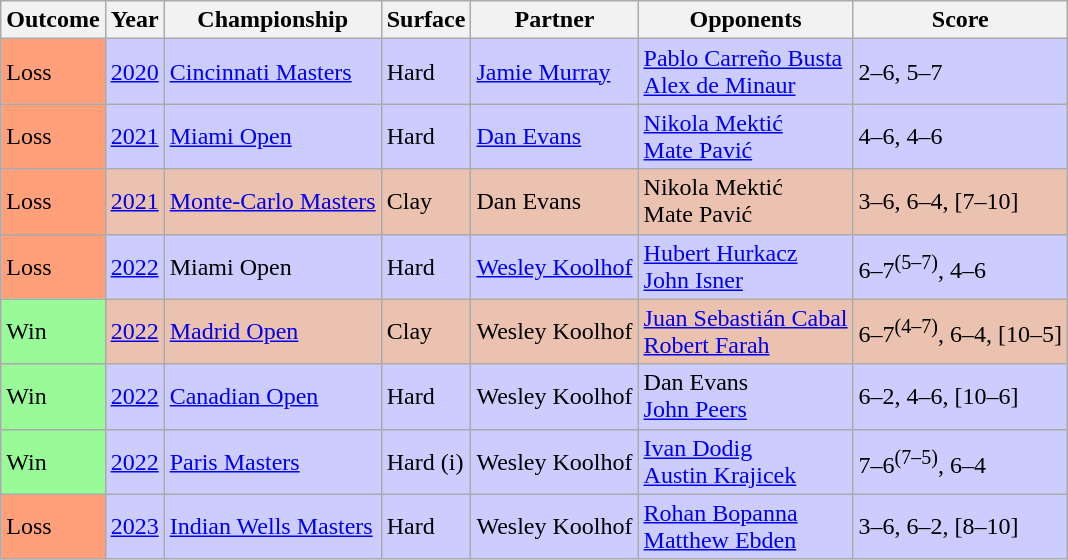<table class="sortable wikitable">
<tr>
<th>Outcome</th>
<th>Year</th>
<th>Championship</th>
<th>Surface</th>
<th>Partner</th>
<th>Opponents</th>
<th class="unsortable">Score</th>
</tr>
<tr bgcolor=CCCCFF>
<td bgcolor=FFA07A>Loss</td>
<td><a href='#'>2020</a></td>
<td><a href='#'>Cincinnati Masters</a></td>
<td>Hard</td>
<td> <a href='#'>Jamie Murray</a></td>
<td> <a href='#'>Pablo Carreño Busta</a><br> <a href='#'>Alex de Minaur</a></td>
<td>2–6, 5–7</td>
</tr>
<tr bgcolor=CCCCFF>
<td bgcolor=FFA07A>Loss</td>
<td><a href='#'>2021</a></td>
<td><a href='#'>Miami Open</a></td>
<td>Hard</td>
<td> <a href='#'>Dan Evans</a></td>
<td> <a href='#'>Nikola Mektić</a><br> <a href='#'>Mate Pavić</a></td>
<td>4–6, 4–6</td>
</tr>
<tr bgcolor=EBC2AF>
<td bgcolor=FFA07A>Loss</td>
<td><a href='#'>2021</a></td>
<td><a href='#'>Monte-Carlo Masters</a></td>
<td>Clay</td>
<td> Dan Evans</td>
<td> Nikola Mektić<br> Mate Pavić</td>
<td>3–6, 6–4, [7–10]</td>
</tr>
<tr bgcolor=CCCCFF>
<td bgcolor=FFA07A>Loss</td>
<td><a href='#'>2022</a></td>
<td>Miami Open</td>
<td>Hard</td>
<td> <a href='#'>Wesley Koolhof</a></td>
<td> <a href='#'>Hubert Hurkacz</a><br> <a href='#'>John Isner</a></td>
<td>6–7<sup>(5–7)</sup>, 4–6</td>
</tr>
<tr bgcolor=EBC2AF>
<td bgcolor=98FB98>Win</td>
<td><a href='#'>2022</a></td>
<td><a href='#'>Madrid Open</a></td>
<td>Clay</td>
<td> Wesley Koolhof</td>
<td> <a href='#'>Juan Sebastián Cabal</a><br> <a href='#'>Robert Farah</a></td>
<td>6–7<sup>(4–7)</sup>, 6–4, [10–5]</td>
</tr>
<tr style="background:#ccf;">
<td bgcolor=98FB98>Win</td>
<td><a href='#'>2022</a></td>
<td><a href='#'>Canadian Open</a></td>
<td>Hard</td>
<td> Wesley Koolhof</td>
<td> Dan Evans<br> <a href='#'>John Peers</a></td>
<td>6–2, 4–6, [10–6]</td>
</tr>
<tr style="background:#ccf;">
<td bgcolor=98FB98>Win</td>
<td><a href='#'>2022</a></td>
<td><a href='#'>Paris Masters</a></td>
<td>Hard (i)</td>
<td> Wesley Koolhof</td>
<td> <a href='#'>Ivan Dodig</a><br> <a href='#'>Austin Krajicek</a></td>
<td>7–6<sup>(7–5)</sup>, 6–4</td>
</tr>
<tr style="background:#ccf;">
<td bgcolor=FFA07A>Loss</td>
<td><a href='#'>2023</a></td>
<td><a href='#'>Indian Wells Masters</a></td>
<td>Hard</td>
<td> Wesley Koolhof</td>
<td> <a href='#'>Rohan Bopanna</a><br> <a href='#'>Matthew Ebden</a></td>
<td>3–6, 6–2, [8–10]</td>
</tr>
</table>
